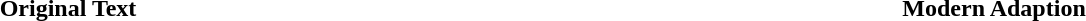<table border="0" style="border-spacing:4px; table-layout:fixed; width:98%">
<tr valign="top" style="height:1px;line-height:0.2">
<th align="center">Original Text</th>
<th align="center">Modern Adaption</th>
</tr>
<tr valign="top">
<td></td>
<td></td>
</tr>
</table>
